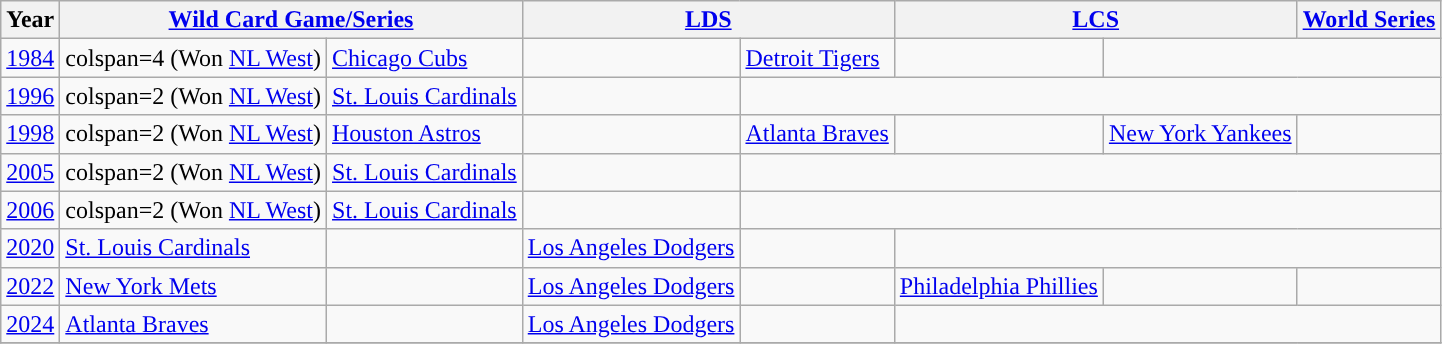<table class="wikitable">
<tr>
<th>Year</th>
<th colspan=2><a href='#'><span>Wild Card Game/Series</span></a></th>
<th colspan=2><a href='#'><span>LDS</span></a></th>
<th colspan=2><a href='#'><span>LCS</span></a></th>
<th colspan=2><a href='#'><span>World Series</span></a></th>
</tr>
<tr>
<td align=center><a href='#'>1984</a></td>
<td>colspan=4  (Won <a href='#'>NL West</a>)</td>
<td><a href='#'>Chicago Cubs</a></td>
<td></td>
<td><a href='#'>Detroit Tigers</a></td>
<td></td>
</tr>
<tr>
<td align=center><a href='#'>1996</a></td>
<td>colspan=2  (Won <a href='#'>NL West</a>)</td>
<td><a href='#'>St. Louis Cardinals</a></td>
<td></td>
<td colspan=4></td>
</tr>
<tr>
<td align=center><a href='#'>1998</a></td>
<td>colspan=2  (Won <a href='#'>NL West</a>)</td>
<td><a href='#'>Houston Astros</a></td>
<td></td>
<td><a href='#'>Atlanta Braves</a></td>
<td></td>
<td><a href='#'>New York Yankees</a></td>
<td></td>
</tr>
<tr>
<td align=center><a href='#'>2005</a></td>
<td>colspan=2  (Won <a href='#'>NL West</a>)</td>
<td><a href='#'>St. Louis Cardinals</a></td>
<td></td>
<td colspan=4></td>
</tr>
<tr>
<td align=center><a href='#'>2006</a></td>
<td>colspan=2  (Won <a href='#'>NL West</a>)</td>
<td><a href='#'>St. Louis Cardinals</a></td>
<td></td>
<td colspan=4></td>
</tr>
<tr>
<td align=center><a href='#'>2020</a></td>
<td><a href='#'>St. Louis Cardinals</a></td>
<td></td>
<td><a href='#'>Los Angeles Dodgers</a></td>
<td></td>
<td colspan=4></td>
</tr>
<tr>
<td align=center><a href='#'>2022</a></td>
<td><a href='#'>New York Mets</a></td>
<td></td>
<td><a href='#'>Los Angeles Dodgers</a></td>
<td></td>
<td><a href='#'>Philadelphia Phillies</a></td>
<td></td>
<td colspan=2></td>
</tr>
<tr>
<td align=center><a href='#'>2024</a></td>
<td><a href='#'>Atlanta Braves</a></td>
<td></td>
<td><a href='#'>Los Angeles Dodgers</a></td>
<td></td>
<td colspan=4></td>
</tr>
<tr>
</tr>
</table>
